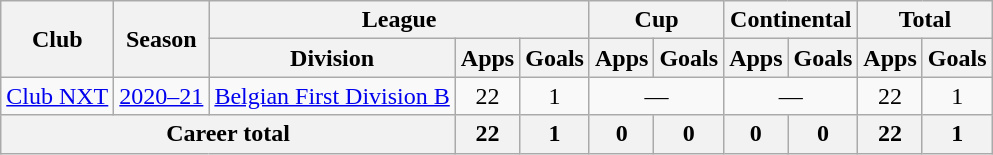<table class=wikitable style=text-align:center>
<tr>
<th rowspan=2>Club</th>
<th rowspan=2>Season</th>
<th colspan=3>League</th>
<th colspan=2>Cup</th>
<th colspan=2>Continental</th>
<th colspan=2>Total</th>
</tr>
<tr>
<th>Division</th>
<th>Apps</th>
<th>Goals</th>
<th>Apps</th>
<th>Goals</th>
<th>Apps</th>
<th>Goals</th>
<th>Apps</th>
<th>Goals</th>
</tr>
<tr>
<td rowspan=1><a href='#'>Club NXT</a></td>
<td><a href='#'>2020–21</a></td>
<td><a href='#'>Belgian First Division B</a></td>
<td>22</td>
<td>1</td>
<td colspan="2">—</td>
<td colspan="2">—</td>
<td>22</td>
<td>1</td>
</tr>
<tr>
<th colspan=3>Career total</th>
<th>22</th>
<th>1</th>
<th>0</th>
<th>0</th>
<th>0</th>
<th>0</th>
<th>22</th>
<th>1</th>
</tr>
</table>
